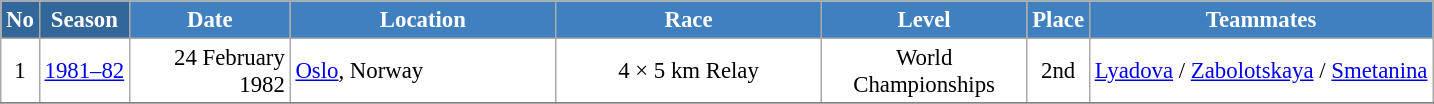<table class="wikitable sortable" style="font-size:95%; text-align:center; border:grey solid 1px; border-collapse:collapse; background:#ffffff;">
<tr style="background:#efefef;">
<th style="background-color:#369; color:white;">No</th>
<th style="background-color:#369; color:white;">Season</th>
<th style="background-color:#4180be; color:white; width:100px;">Date</th>
<th style="background-color:#4180be; color:white; width:170px;">Location</th>
<th style="background-color:#4180be; color:white; width:170px;">Race</th>
<th style="background-color:#4180be; color:white; width:130px;">Level</th>
<th style="background-color:#4180be; color:white;">Place</th>
<th style="background-color:#4180be; color:white;">Teammates</th>
</tr>
<tr>
<td align=center>1</td>
<td rowspan=1 align=center><a href='#'>1981–82</a></td>
<td align=right>24 February 1982</td>
<td align=left> <a href='#'>Oslo</a>, Norway</td>
<td>4 × 5 km Relay</td>
<td>World Championships</td>
<td>2nd</td>
<td><a href='#'>Lyadova</a> / <a href='#'>Zabolotskaya</a> / <a href='#'>Smetanina</a></td>
</tr>
<tr>
</tr>
</table>
